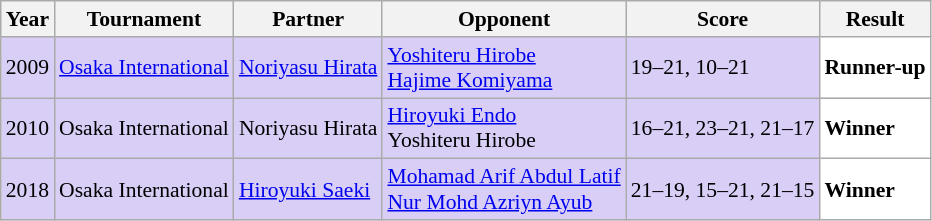<table class="sortable wikitable" style="font-size: 90%;">
<tr>
<th>Year</th>
<th>Tournament</th>
<th>Partner</th>
<th>Opponent</th>
<th>Score</th>
<th>Result</th>
</tr>
<tr style="background:#D8CEF6">
<td align="center">2009</td>
<td align="left"><a href='#'>Osaka International</a></td>
<td align="left"> <a href='#'>Noriyasu Hirata</a></td>
<td align="left"> <a href='#'>Yoshiteru Hirobe</a><br> <a href='#'>Hajime Komiyama</a></td>
<td align="left">19–21, 10–21</td>
<td style="text-align:left; background:white"> <strong>Runner-up</strong></td>
</tr>
<tr style="background:#D8CEF6">
<td align="center">2010</td>
<td align="left">Osaka International</td>
<td align="left"> Noriyasu Hirata</td>
<td align="left"> <a href='#'>Hiroyuki Endo</a><br> Yoshiteru Hirobe</td>
<td align="left">16–21, 23–21, 21–17</td>
<td style="text-align:left; background:white"> <strong>Winner</strong></td>
</tr>
<tr style="background:#D8CEF6">
<td align="center">2018</td>
<td align="left">Osaka International</td>
<td align="left"> <a href='#'>Hiroyuki Saeki</a></td>
<td align="left"> <a href='#'>Mohamad Arif Abdul Latif</a><br> <a href='#'>Nur Mohd Azriyn Ayub</a></td>
<td align="left">21–19, 15–21, 21–15</td>
<td style="text-align:left; background:white"> <strong>Winner</strong></td>
</tr>
</table>
